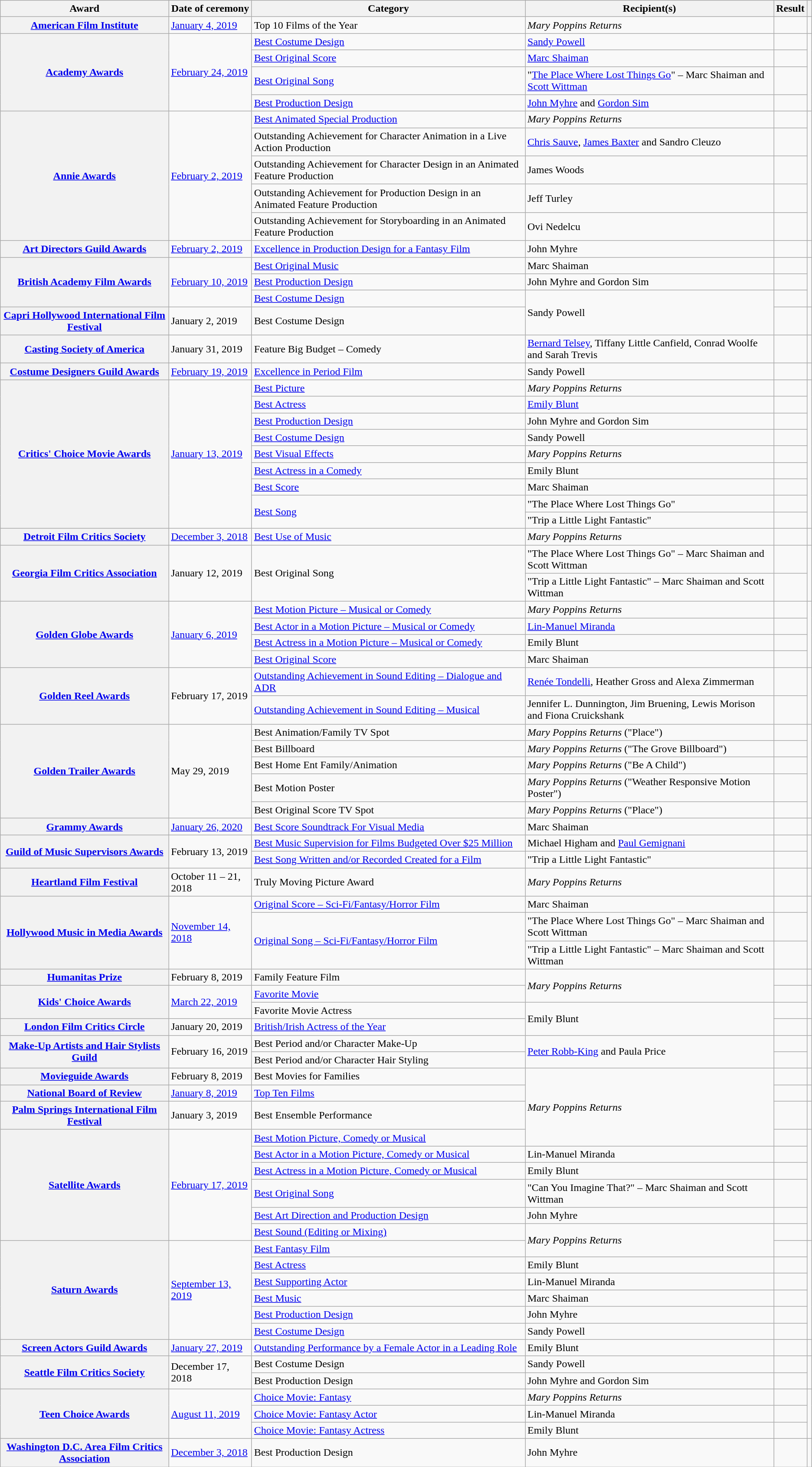<table class="wikitable plainrowheaders sortable">
<tr>
<th scope="col">Award</th>
<th scope="col">Date of ceremony</th>
<th scope="col">Category</th>
<th scope="col">Recipient(s)</th>
<th scope="col">Result</th>
<th scope="col" class="unsortable"></th>
</tr>
<tr>
<th scope="row"><a href='#'>American Film Institute</a></th>
<td><a href='#'>January 4, 2019</a></td>
<td>Top 10 Films of the Year</td>
<td><em>Mary Poppins Returns</em></td>
<td></td>
<td style="text-align:center;"></td>
</tr>
<tr>
<th scope="row" rowspan="4"><a href='#'>Academy Awards</a></th>
<td rowspan="4"><a href='#'>February 24, 2019</a></td>
<td><a href='#'>Best Costume Design</a></td>
<td><a href='#'>Sandy Powell</a></td>
<td></td>
<td rowspan="4" style="text-align:center;"></td>
</tr>
<tr>
<td><a href='#'>Best Original Score</a></td>
<td><a href='#'>Marc Shaiman</a></td>
<td></td>
</tr>
<tr>
<td><a href='#'>Best Original Song</a></td>
<td>"<a href='#'>The Place Where Lost Things Go</a>" – Marc Shaiman and <a href='#'>Scott Wittman</a></td>
<td></td>
</tr>
<tr>
<td><a href='#'>Best Production Design</a></td>
<td><a href='#'>John Myhre</a> and <a href='#'>Gordon Sim</a></td>
<td></td>
</tr>
<tr>
<th scope="row" rowspan="5"><a href='#'>Annie Awards</a></th>
<td rowspan="5"><a href='#'>February 2, 2019</a></td>
<td><a href='#'>Best Animated Special Production</a></td>
<td><em>Mary Poppins Returns</em></td>
<td></td>
<td rowspan="5" style="text-align:center;"></td>
</tr>
<tr>
<td>Outstanding Achievement for Character Animation in a Live Action Production</td>
<td><a href='#'>Chris Sauve</a>, <a href='#'>James Baxter</a> and Sandro Cleuzo</td>
<td></td>
</tr>
<tr>
<td>Outstanding Achievement for Character Design in an Animated Feature Production</td>
<td>James Woods</td>
<td></td>
</tr>
<tr>
<td>Outstanding Achievement for Production Design in an Animated Feature Production</td>
<td>Jeff Turley</td>
<td></td>
</tr>
<tr>
<td>Outstanding Achievement for Storyboarding in an Animated Feature Production</td>
<td>Ovi Nedelcu</td>
<td></td>
</tr>
<tr>
<th scope="row"><a href='#'>Art Directors Guild Awards</a></th>
<td><a href='#'>February 2, 2019</a></td>
<td><a href='#'>Excellence in Production Design for a Fantasy Film</a></td>
<td>John Myhre</td>
<td></td>
<td style="text-align:center;"></td>
</tr>
<tr>
<th scope="row" rowspan="3"><a href='#'>British Academy Film Awards</a></th>
<td rowspan="3"><a href='#'>February 10, 2019</a></td>
<td><a href='#'>Best Original Music</a></td>
<td>Marc Shaiman</td>
<td></td>
<td rowspan="3" style="text-align:center;"></td>
</tr>
<tr>
<td><a href='#'>Best Production Design</a></td>
<td>John Myhre and Gordon Sim</td>
<td></td>
</tr>
<tr>
<td><a href='#'>Best Costume Design</a></td>
<td rowspan="2">Sandy Powell</td>
<td></td>
</tr>
<tr>
<th scope="row"><a href='#'>Capri Hollywood International Film Festival</a></th>
<td>January 2, 2019</td>
<td>Best Costume Design</td>
<td></td>
<td style="text-align:center;"></td>
</tr>
<tr>
<th scope="row"><a href='#'>Casting Society of America</a></th>
<td>January 31, 2019</td>
<td>Feature Big Budget – Comedy</td>
<td><a href='#'>Bernard Telsey</a>, Tiffany Little Canfield, Conrad Woolfe and Sarah Trevis</td>
<td></td>
<td style="text-align:center;"></td>
</tr>
<tr>
<th scope="row"><a href='#'>Costume Designers Guild Awards</a></th>
<td><a href='#'>February 19, 2019</a></td>
<td><a href='#'>Excellence in Period Film</a></td>
<td>Sandy Powell</td>
<td></td>
<td style="text-align:center;"></td>
</tr>
<tr>
<th scope="row" rowspan="9"><a href='#'>Critics' Choice Movie Awards</a></th>
<td rowspan="9"><a href='#'>January 13, 2019</a></td>
<td><a href='#'>Best Picture</a></td>
<td><em>Mary Poppins Returns</em></td>
<td></td>
<td rowspan="9" style="text-align:center;"></td>
</tr>
<tr>
<td><a href='#'>Best Actress</a></td>
<td><a href='#'>Emily Blunt</a></td>
<td></td>
</tr>
<tr>
<td><a href='#'>Best Production Design</a></td>
<td>John Myhre and Gordon Sim</td>
<td></td>
</tr>
<tr>
<td><a href='#'>Best Costume Design</a></td>
<td>Sandy Powell</td>
<td></td>
</tr>
<tr>
<td><a href='#'>Best Visual Effects</a></td>
<td><em>Mary Poppins Returns</em></td>
<td></td>
</tr>
<tr>
<td><a href='#'>Best Actress in a Comedy</a></td>
<td>Emily Blunt</td>
<td></td>
</tr>
<tr>
<td><a href='#'>Best Score</a></td>
<td>Marc Shaiman</td>
<td></td>
</tr>
<tr>
<td rowspan="2"><a href='#'>Best Song</a></td>
<td>"The Place Where Lost Things Go"</td>
<td></td>
</tr>
<tr>
<td>"Trip a Little Light Fantastic"</td>
<td></td>
</tr>
<tr>
<th scope="row"><a href='#'>Detroit Film Critics Society</a></th>
<td><a href='#'>December 3, 2018</a></td>
<td><a href='#'>Best Use of Music</a></td>
<td><em>Mary Poppins Returns</em></td>
<td></td>
<td style="text-align:center;"></td>
</tr>
<tr>
<th scope="row" rowspan="2"><a href='#'>Georgia Film Critics Association</a></th>
<td rowspan="2">January 12, 2019</td>
<td rowspan="2">Best Original Song</td>
<td>"The Place Where Lost Things Go" – Marc Shaiman and Scott Wittman</td>
<td></td>
<td rowspan="2" style="text-align:center;"></td>
</tr>
<tr>
<td>"Trip a Little Light Fantastic" – Marc Shaiman and Scott Wittman</td>
<td></td>
</tr>
<tr>
<th scope="row" rowspan="4"><a href='#'>Golden Globe Awards</a></th>
<td rowspan="4"><a href='#'>January 6, 2019</a></td>
<td><a href='#'>Best Motion Picture – Musical or Comedy</a></td>
<td><em>Mary Poppins Returns</em></td>
<td></td>
<td rowspan="4" style="text-align:center;"></td>
</tr>
<tr>
<td><a href='#'>Best Actor in a Motion Picture – Musical or Comedy</a></td>
<td><a href='#'>Lin-Manuel Miranda</a></td>
<td></td>
</tr>
<tr>
<td><a href='#'>Best Actress in a Motion Picture – Musical or Comedy</a></td>
<td>Emily Blunt</td>
<td></td>
</tr>
<tr>
<td><a href='#'>Best Original Score</a></td>
<td>Marc Shaiman</td>
<td></td>
</tr>
<tr>
<th rowspan="2" scope="row"><a href='#'>Golden Reel Awards</a></th>
<td rowspan="2">February 17, 2019</td>
<td><a href='#'>Outstanding Achievement in Sound Editing – Dialogue and ADR</a></td>
<td><a href='#'>Renée Tondelli</a>, Heather Gross and Alexa Zimmerman</td>
<td></td>
<td rowspan="2" style="text-align:center;"></td>
</tr>
<tr>
<td><a href='#'>Outstanding Achievement in Sound Editing – Musical</a></td>
<td>Jennifer L. Dunnington, Jim Bruening, Lewis Morison and Fiona Cruickshank</td>
<td></td>
</tr>
<tr>
<th scope="row" rowspan="5"><a href='#'>Golden Trailer Awards</a></th>
<td rowspan="5">May 29, 2019</td>
<td>Best Animation/Family TV Spot</td>
<td><em>Mary Poppins Returns</em> ("Place")</td>
<td></td>
<td rowspan="5" style="text-align:center;"></td>
</tr>
<tr>
<td>Best Billboard</td>
<td><em>Mary Poppins Returns</em> ("The Grove Billboard")</td>
<td></td>
</tr>
<tr>
<td>Best Home Ent Family/Animation</td>
<td><em>Mary Poppins Returns</em> ("Be A Child")</td>
<td></td>
</tr>
<tr>
<td>Best Motion Poster</td>
<td><em>Mary Poppins Returns</em> ("Weather Responsive Motion Poster")</td>
<td></td>
</tr>
<tr>
<td>Best Original Score TV Spot</td>
<td><em>Mary Poppins Returns</em> ("Place")</td>
<td></td>
</tr>
<tr>
<th scope="row"><a href='#'>Grammy Awards</a></th>
<td><a href='#'>January 26, 2020</a></td>
<td><a href='#'>Best Score Soundtrack For Visual Media</a></td>
<td>Marc Shaiman</td>
<td></td>
<td style="text-align:center;"></td>
</tr>
<tr>
<th rowspan="2" scope="row"><a href='#'>Guild of Music Supervisors Awards</a></th>
<td rowspan="2">February 13, 2019</td>
<td><a href='#'>Best Music Supervision for Films Budgeted Over $25 Million</a></td>
<td>Michael Higham and <a href='#'>Paul Gemignani</a></td>
<td></td>
<td rowspan="2" style="text-align:center;"></td>
</tr>
<tr>
<td><a href='#'>Best Song Written and/or Recorded Created for a Film</a></td>
<td>"Trip a Little Light Fantastic"</td>
<td></td>
</tr>
<tr>
<th scope="row"><a href='#'>Heartland Film Festival</a></th>
<td>October 11 – 21, 2018</td>
<td>Truly Moving Picture Award</td>
<td><em>Mary Poppins Returns</em></td>
<td></td>
<td style="text-align:center;"></td>
</tr>
<tr>
<th scope="row" rowspan="3"><a href='#'>Hollywood Music in Media Awards</a></th>
<td rowspan="3"><a href='#'>November 14, 2018</a></td>
<td><a href='#'>Original Score – Sci-Fi/Fantasy/Horror Film</a></td>
<td>Marc Shaiman</td>
<td></td>
<td rowspan="3" style="text-align:center;"></td>
</tr>
<tr>
<td rowspan="2"><a href='#'>Original Song – Sci-Fi/Fantasy/Horror Film</a></td>
<td>"The Place Where Lost Things Go" – Marc Shaiman and Scott Wittman</td>
<td></td>
</tr>
<tr>
<td>"Trip a Little Light Fantastic" – Marc Shaiman and Scott Wittman</td>
<td></td>
</tr>
<tr>
<th scope="row"><a href='#'>Humanitas Prize</a></th>
<td>February 8, 2019</td>
<td>Family Feature Film</td>
<td rowspan=2><em>Mary Poppins Returns</em></td>
<td></td>
<td style="text-align:center;"></td>
</tr>
<tr>
<th rowspan=2 scope="row"><a href='#'>Kids' Choice Awards</a></th>
<td rowspan=2><a href='#'>March 22, 2019</a></td>
<td><a href='#'>Favorite Movie</a></td>
<td></td>
<td rowspan=2 style="text-align:center;"></td>
</tr>
<tr>
<td>Favorite Movie Actress</td>
<td rowspan=2>Emily Blunt</td>
<td></td>
</tr>
<tr>
<th scope="row"><a href='#'>London Film Critics Circle</a></th>
<td>January 20, 2019</td>
<td><a href='#'>British/Irish Actress of the Year</a></td>
<td></td>
<td style="text-align:center;"></td>
</tr>
<tr>
<th rowspan="2" scope="row"><a href='#'>Make-Up Artists and Hair Stylists Guild</a></th>
<td rowspan="2">February 16, 2019</td>
<td>Best Period and/or Character Make-Up</td>
<td rowspan="2"><a href='#'>Peter Robb-King</a> and Paula Price</td>
<td></td>
<td rowspan="2" style="text-align:center;"></td>
</tr>
<tr>
<td>Best Period and/or Character Hair Styling</td>
<td></td>
</tr>
<tr>
<th scope="row"><a href='#'>Movieguide Awards</a></th>
<td>February 8, 2019</td>
<td>Best Movies for Families</td>
<td rowspan="4"><em>Mary Poppins Returns</em></td>
<td></td>
<td style="text-align:center;"></td>
</tr>
<tr>
<th scope="row"><a href='#'>National Board of Review</a></th>
<td><a href='#'>January 8, 2019</a></td>
<td><a href='#'>Top Ten Films</a></td>
<td></td>
<td style="text-align:center;"></td>
</tr>
<tr>
<th scope="row"><a href='#'>Palm Springs International Film Festival</a></th>
<td>January 3, 2019</td>
<td>Best Ensemble Performance</td>
<td></td>
<td style="text-align:center;"></td>
</tr>
<tr>
<th scope="row" rowspan="6"><a href='#'>Satellite Awards</a></th>
<td rowspan="6"><a href='#'>February 17, 2019</a></td>
<td><a href='#'>Best Motion Picture, Comedy or Musical</a></td>
<td></td>
<td rowspan="6" style="text-align:center;"></td>
</tr>
<tr>
<td><a href='#'>Best Actor in a Motion Picture, Comedy or Musical</a></td>
<td>Lin-Manuel Miranda</td>
<td></td>
</tr>
<tr>
<td><a href='#'>Best Actress in a Motion Picture, Comedy or Musical</a></td>
<td>Emily Blunt</td>
<td></td>
</tr>
<tr>
<td><a href='#'>Best Original Song</a></td>
<td>"Can You Imagine That?" – Marc Shaiman and Scott Wittman</td>
<td></td>
</tr>
<tr>
<td><a href='#'>Best Art Direction and Production Design</a></td>
<td>John Myhre</td>
<td></td>
</tr>
<tr>
<td><a href='#'>Best Sound (Editing or Mixing)</a></td>
<td rowspan="2"><em>Mary Poppins Returns</em></td>
<td></td>
</tr>
<tr>
<th scope="row" rowspan="6"><a href='#'>Saturn Awards</a></th>
<td rowspan="6"><a href='#'>September 13, 2019</a></td>
<td><a href='#'>Best Fantasy Film</a></td>
<td></td>
<td rowspan="6" style="text-align:center;"></td>
</tr>
<tr>
<td><a href='#'>Best Actress</a></td>
<td>Emily Blunt</td>
<td></td>
</tr>
<tr>
<td><a href='#'>Best Supporting Actor</a></td>
<td>Lin-Manuel Miranda</td>
<td></td>
</tr>
<tr>
<td><a href='#'>Best Music</a></td>
<td>Marc Shaiman</td>
<td></td>
</tr>
<tr>
<td><a href='#'>Best Production Design</a></td>
<td>John Myhre</td>
<td></td>
</tr>
<tr>
<td><a href='#'>Best Costume Design</a></td>
<td>Sandy Powell</td>
<td></td>
</tr>
<tr>
<th scope="row"><a href='#'>Screen Actors Guild Awards</a></th>
<td><a href='#'>January 27, 2019</a></td>
<td><a href='#'>Outstanding Performance by a Female Actor in a Leading Role</a></td>
<td>Emily Blunt</td>
<td></td>
<td style="text-align:center;"></td>
</tr>
<tr>
<th scope="row" rowspan="2"><a href='#'>Seattle Film Critics Society</a></th>
<td rowspan="2">December 17, 2018</td>
<td>Best Costume Design</td>
<td>Sandy Powell</td>
<td></td>
<td rowspan="2" style="text-align:center;"></td>
</tr>
<tr>
<td>Best Production Design</td>
<td>John Myhre and Gordon Sim</td>
<td></td>
</tr>
<tr>
<th scope="row" rowspan="3"><a href='#'>Teen Choice Awards</a></th>
<td rowspan="3"><a href='#'>August 11, 2019</a></td>
<td><a href='#'>Choice Movie: Fantasy</a></td>
<td><em>Mary Poppins Returns</em></td>
<td></td>
<td rowspan="3" style="text-align:center;"></td>
</tr>
<tr>
<td><a href='#'>Choice Movie: Fantasy Actor</a></td>
<td>Lin-Manuel Miranda</td>
<td></td>
</tr>
<tr>
<td><a href='#'>Choice Movie: Fantasy Actress</a></td>
<td>Emily Blunt</td>
<td></td>
</tr>
<tr>
<th scope="row"><a href='#'>Washington D.C. Area Film Critics Association</a></th>
<td><a href='#'>December 3, 2018</a></td>
<td>Best Production Design</td>
<td>John Myhre</td>
<td></td>
<td style="text-align:center;"></td>
</tr>
</table>
